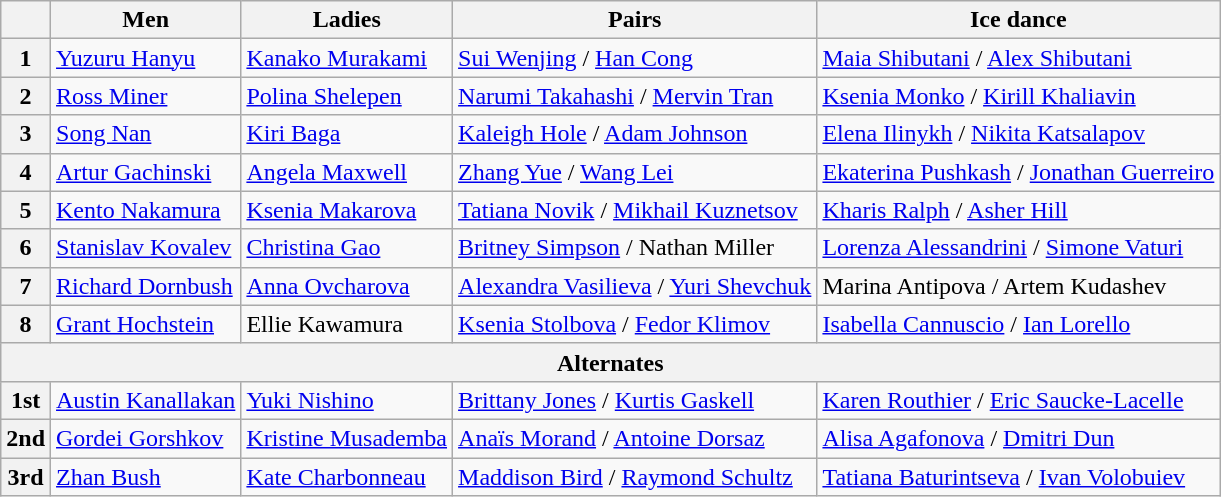<table class="wikitable">
<tr>
<th></th>
<th>Men</th>
<th>Ladies</th>
<th>Pairs</th>
<th>Ice dance</th>
</tr>
<tr>
<th>1</th>
<td> <a href='#'>Yuzuru Hanyu</a></td>
<td> <a href='#'>Kanako Murakami</a></td>
<td> <a href='#'>Sui Wenjing</a> / <a href='#'>Han Cong</a></td>
<td> <a href='#'>Maia Shibutani</a> / <a href='#'>Alex Shibutani</a></td>
</tr>
<tr>
<th>2</th>
<td> <a href='#'>Ross Miner</a></td>
<td> <a href='#'>Polina Shelepen</a></td>
<td> <a href='#'>Narumi Takahashi</a> / <a href='#'>Mervin Tran</a></td>
<td> <a href='#'>Ksenia Monko</a> / <a href='#'>Kirill Khaliavin</a></td>
</tr>
<tr>
<th>3</th>
<td> <a href='#'>Song Nan</a></td>
<td> <a href='#'>Kiri Baga</a></td>
<td> <a href='#'>Kaleigh Hole</a> / <a href='#'>Adam Johnson</a></td>
<td> <a href='#'>Elena Ilinykh</a> / <a href='#'>Nikita Katsalapov</a></td>
</tr>
<tr>
<th>4</th>
<td> <a href='#'>Artur Gachinski</a></td>
<td> <a href='#'>Angela Maxwell</a></td>
<td> <a href='#'>Zhang Yue</a> / <a href='#'>Wang Lei</a></td>
<td> <a href='#'>Ekaterina Pushkash</a> / <a href='#'>Jonathan Guerreiro</a></td>
</tr>
<tr>
<th>5</th>
<td> <a href='#'>Kento Nakamura</a></td>
<td> <a href='#'>Ksenia Makarova</a></td>
<td> <a href='#'>Tatiana Novik</a> / <a href='#'>Mikhail Kuznetsov</a></td>
<td> <a href='#'>Kharis Ralph</a> / <a href='#'>Asher Hill</a></td>
</tr>
<tr>
<th>6</th>
<td> <a href='#'>Stanislav Kovalev</a></td>
<td> <a href='#'>Christina Gao</a></td>
<td> <a href='#'>Britney Simpson</a> / Nathan Miller</td>
<td> <a href='#'>Lorenza Alessandrini</a> / <a href='#'>Simone Vaturi</a></td>
</tr>
<tr>
<th>7</th>
<td> <a href='#'>Richard Dornbush</a></td>
<td> <a href='#'>Anna Ovcharova</a></td>
<td> <a href='#'>Alexandra Vasilieva</a> / <a href='#'>Yuri Shevchuk</a></td>
<td> Marina Antipova / Artem Kudashev</td>
</tr>
<tr>
<th>8</th>
<td> <a href='#'>Grant Hochstein</a></td>
<td> Ellie Kawamura</td>
<td> <a href='#'>Ksenia Stolbova</a> / <a href='#'>Fedor Klimov</a></td>
<td> <a href='#'>Isabella Cannuscio</a> / <a href='#'>Ian Lorello</a></td>
</tr>
<tr>
<th colspan=5 align=center>Alternates</th>
</tr>
<tr>
<th>1st</th>
<td> <a href='#'>Austin Kanallakan</a></td>
<td> <a href='#'>Yuki Nishino</a></td>
<td> <a href='#'>Brittany Jones</a> / <a href='#'>Kurtis Gaskell</a></td>
<td> <a href='#'>Karen Routhier</a> / <a href='#'>Eric Saucke-Lacelle</a></td>
</tr>
<tr>
<th>2nd</th>
<td> <a href='#'>Gordei Gorshkov</a></td>
<td> <a href='#'>Kristine Musademba</a></td>
<td> <a href='#'>Anaïs Morand</a> / <a href='#'>Antoine Dorsaz</a></td>
<td> <a href='#'>Alisa Agafonova</a> / <a href='#'>Dmitri Dun</a></td>
</tr>
<tr>
<th>3rd</th>
<td> <a href='#'>Zhan Bush</a></td>
<td> <a href='#'>Kate Charbonneau</a></td>
<td> <a href='#'>Maddison Bird</a> / <a href='#'>Raymond Schultz</a></td>
<td> <a href='#'>Tatiana Baturintseva</a> / <a href='#'>Ivan Volobuiev</a></td>
</tr>
</table>
